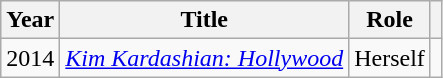<table class="wikitable sortable">
<tr>
<th>Year</th>
<th>Title</th>
<th>Role</th>
<th class="unsortable"></th>
</tr>
<tr>
<td>2014</td>
<td><em><a href='#'>Kim Kardashian: Hollywood</a></em></td>
<td>Herself</td>
<td></td>
</tr>
</table>
